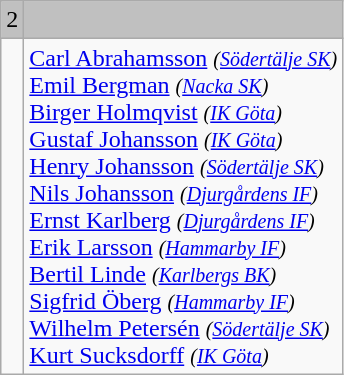<table class="wikitable" style="text-align:center">
<tr bgcolor=silver>
<td>2</td>
<td align=left></td>
</tr>
<tr>
<td></td>
<td align=left><a href='#'>Carl Abrahamsson</a> <small><em>(<a href='#'>Södertälje SK</a>)</em></small><br><a href='#'>Emil Bergman</a> <small><em>(<a href='#'>Nacka SK</a>)</em></small><br> <a href='#'>Birger Holmqvist</a> <small><em>(<a href='#'>IK Göta</a>)</em></small><br><a href='#'>Gustaf Johansson</a> <small><em>(<a href='#'>IK Göta</a>)</em></small><br><a href='#'>Henry Johansson</a> <small><em>(<a href='#'>Södertälje SK</a>)</em></small><br><a href='#'>Nils Johansson</a> <small><em>(<a href='#'>Djurgårdens IF</a>)</em></small><br><a href='#'>Ernst Karlberg</a> <small><em>(<a href='#'>Djurgårdens IF</a>)</em></small><br><a href='#'>Erik Larsson</a> <small><em>(<a href='#'>Hammarby IF</a>)</em></small><br><a href='#'>Bertil Linde</a> <small><em>(<a href='#'>Karlbergs BK</a>)</em></small><br><a href='#'>Sigfrid Öberg</a> <small><em>(<a href='#'>Hammarby IF</a>)</em></small><br><a href='#'>Wilhelm Petersén</a> <small><em>(<a href='#'>Södertälje SK</a>)</em></small><br><a href='#'>Kurt Sucksdorff</a> <small><em>(<a href='#'>IK Göta</a>)</em></small></td>
</tr>
</table>
